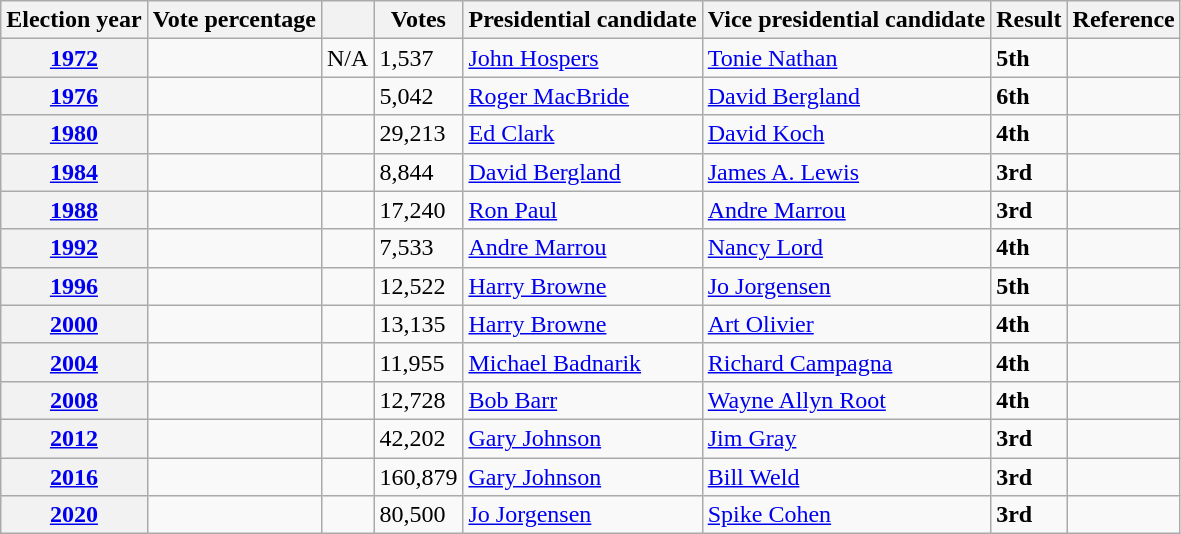<table class=wikitable>
<tr>
<th>Election year</th>
<th>Vote percentage</th>
<th></th>
<th>Votes</th>
<th>Presidential candidate</th>
<th>Vice presidential candidate</th>
<th>Result</th>
<th>Reference</th>
</tr>
<tr>
<th><a href='#'>1972</a></th>
<td></td>
<td>N/A</td>
<td>1,537</td>
<td><a href='#'>John Hospers</a></td>
<td><a href='#'>Tonie Nathan</a></td>
<td><strong>5th</strong></td>
<td></td>
</tr>
<tr>
<th><a href='#'>1976</a></th>
<td></td>
<td></td>
<td>5,042</td>
<td><a href='#'>Roger MacBride</a></td>
<td><a href='#'>David Bergland</a></td>
<td><strong>6th</strong></td>
<td></td>
</tr>
<tr>
<th><a href='#'>1980</a></th>
<td></td>
<td></td>
<td>29,213</td>
<td><a href='#'>Ed Clark</a></td>
<td><a href='#'>David Koch</a></td>
<td><strong>4th</strong></td>
<td></td>
</tr>
<tr>
<th><a href='#'>1984</a></th>
<td></td>
<td></td>
<td>8,844</td>
<td><a href='#'>David Bergland</a></td>
<td><a href='#'>James A. Lewis</a></td>
<td><strong>3rd</strong></td>
<td></td>
</tr>
<tr>
<th><a href='#'>1988</a></th>
<td></td>
<td></td>
<td>17,240</td>
<td><a href='#'>Ron Paul</a></td>
<td><a href='#'>Andre Marrou</a></td>
<td><strong>3rd</strong></td>
<td></td>
</tr>
<tr>
<th><a href='#'>1992</a></th>
<td></td>
<td></td>
<td>7,533</td>
<td><a href='#'>Andre Marrou</a></td>
<td><a href='#'>Nancy Lord</a></td>
<td><strong>4th</strong></td>
<td></td>
</tr>
<tr>
<th><a href='#'>1996</a></th>
<td></td>
<td></td>
<td>12,522</td>
<td><a href='#'>Harry Browne</a></td>
<td><a href='#'>Jo Jorgensen</a></td>
<td><strong>5th</strong></td>
<td></td>
</tr>
<tr>
<th><a href='#'>2000</a></th>
<td></td>
<td></td>
<td>13,135</td>
<td><a href='#'>Harry Browne</a></td>
<td><a href='#'>Art Olivier</a></td>
<td><strong>4th</strong></td>
<td></td>
</tr>
<tr>
<th><a href='#'>2004</a></th>
<td></td>
<td></td>
<td>11,955</td>
<td><a href='#'>Michael Badnarik</a></td>
<td><a href='#'>Richard Campagna</a></td>
<td><strong>4th</strong></td>
<td></td>
</tr>
<tr>
<th><a href='#'>2008</a></th>
<td></td>
<td></td>
<td>12,728</td>
<td><a href='#'>Bob Barr</a></td>
<td><a href='#'>Wayne Allyn Root</a></td>
<td><strong>4th</strong></td>
<td></td>
</tr>
<tr>
<th><a href='#'>2012</a></th>
<td></td>
<td></td>
<td>42,202</td>
<td><a href='#'>Gary Johnson</a></td>
<td><a href='#'>Jim Gray</a></td>
<td><strong>3rd</strong></td>
<td></td>
</tr>
<tr>
<th><a href='#'>2016</a></th>
<td></td>
<td></td>
<td>160,879</td>
<td><a href='#'>Gary Johnson</a></td>
<td><a href='#'>Bill Weld</a></td>
<td><strong>3rd</strong></td>
<td></td>
</tr>
<tr>
<th><a href='#'>2020</a></th>
<td></td>
<td></td>
<td>80,500</td>
<td><a href='#'>Jo Jorgensen</a></td>
<td><a href='#'>Spike Cohen</a></td>
<td><strong>3rd</strong></td>
<td></td>
</tr>
</table>
